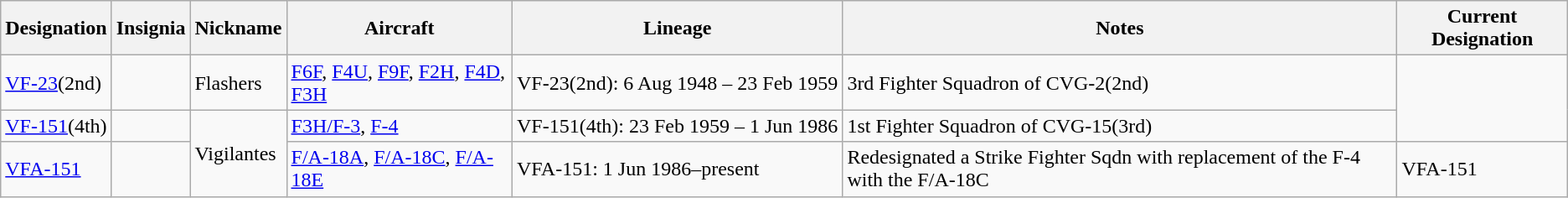<table class="wikitable">
<tr>
<th>Designation</th>
<th>Insignia</th>
<th>Nickname</th>
<th>Aircraft</th>
<th>Lineage</th>
<th>Notes</th>
<th>Current Designation</th>
</tr>
<tr>
<td><a href='#'>VF-23</a>(2nd)</td>
<td></td>
<td>Flashers</td>
<td><a href='#'>F6F</a>, <a href='#'>F4U</a>, <a href='#'>F9F</a>, <a href='#'>F2H</a>, <a href='#'>F4D</a>, <a href='#'>F3H</a></td>
<td>VF-23(2nd): 6 Aug 1948 – 23 Feb 1959</td>
<td>3rd Fighter Squadron of CVG-2(2nd)</td>
</tr>
<tr>
<td><a href='#'>VF-151</a>(4th)</td>
<td></td>
<td rowspan="2">Vigilantes</td>
<td><a href='#'>F3H/F-3</a>, <a href='#'>F-4</a></td>
<td style="white-space: nowrap;">VF-151(4th): 23 Feb 1959 – 1 Jun 1986</td>
<td>1st Fighter Squadron of CVG-15(3rd)</td>
</tr>
<tr>
<td><a href='#'>VFA-151</a></td>
<td></td>
<td><a href='#'>F/A-18A</a>, <a href='#'>F/A-18C</a>, <a href='#'>F/A-18E</a></td>
<td>VFA-151: 1 Jun 1986–present</td>
<td>Redesignated a Strike Fighter Sqdn with replacement of the F-4 with the F/A-18C</td>
<td>VFA-151</td>
</tr>
</table>
